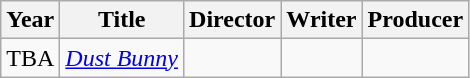<table class="wikitable">
<tr>
<th>Year</th>
<th>Title</th>
<th>Director</th>
<th>Writer</th>
<th>Producer</th>
</tr>
<tr>
<td>TBA</td>
<td><em><a href='#'>Dust Bunny</a></em></td>
<td></td>
<td></td>
<td></td>
</tr>
</table>
